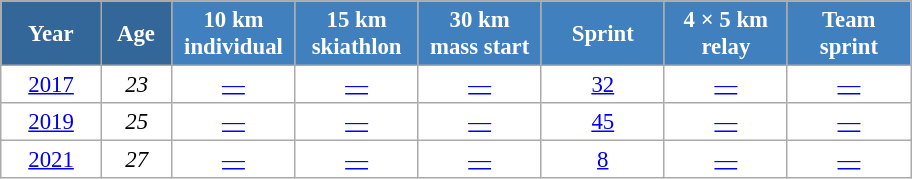<table class="wikitable" style="font-size:95%; text-align:center; border:grey solid 1px; border-collapse:collapse; background:#ffffff;">
<tr>
<th style="background-color:#369; color:white; width:60px;"> Year </th>
<th style="background-color:#369; color:white; width:40px;"> Age </th>
<th style="background-color:#4180be; color:white; width:75px;"> 10 km <br> individual </th>
<th style="background-color:#4180be; color:white; width:75px;"> 15 km <br> skiathlon </th>
<th style="background-color:#4180be; color:white; width:75px;"> 30 km <br> mass start </th>
<th style="background-color:#4180be; color:white; width:75px;"> Sprint </th>
<th style="background-color:#4180be; color:white; width:75px;"> 4 × 5 km <br> relay </th>
<th style="background-color:#4180be; color:white; width:75px;"> Team <br> sprint </th>
</tr>
<tr>
<td><a href='#'>2017</a></td>
<td><em>23</em></td>
<td><a href='#'>—</a></td>
<td><a href='#'>—</a></td>
<td><a href='#'>—</a></td>
<td><a href='#'>32</a></td>
<td><a href='#'>—</a></td>
<td><a href='#'>—</a></td>
</tr>
<tr>
<td><a href='#'>2019</a></td>
<td><em>25</em></td>
<td><a href='#'>—</a></td>
<td><a href='#'>—</a></td>
<td><a href='#'>—</a></td>
<td><a href='#'>45</a></td>
<td><a href='#'>—</a></td>
<td><a href='#'>—</a></td>
</tr>
<tr>
<td><a href='#'>2021</a></td>
<td><em>27</em></td>
<td><a href='#'>—</a></td>
<td><a href='#'>—</a></td>
<td><a href='#'>—</a></td>
<td><a href='#'>8</a></td>
<td><a href='#'>—</a></td>
<td><a href='#'>—</a></td>
</tr>
</table>
